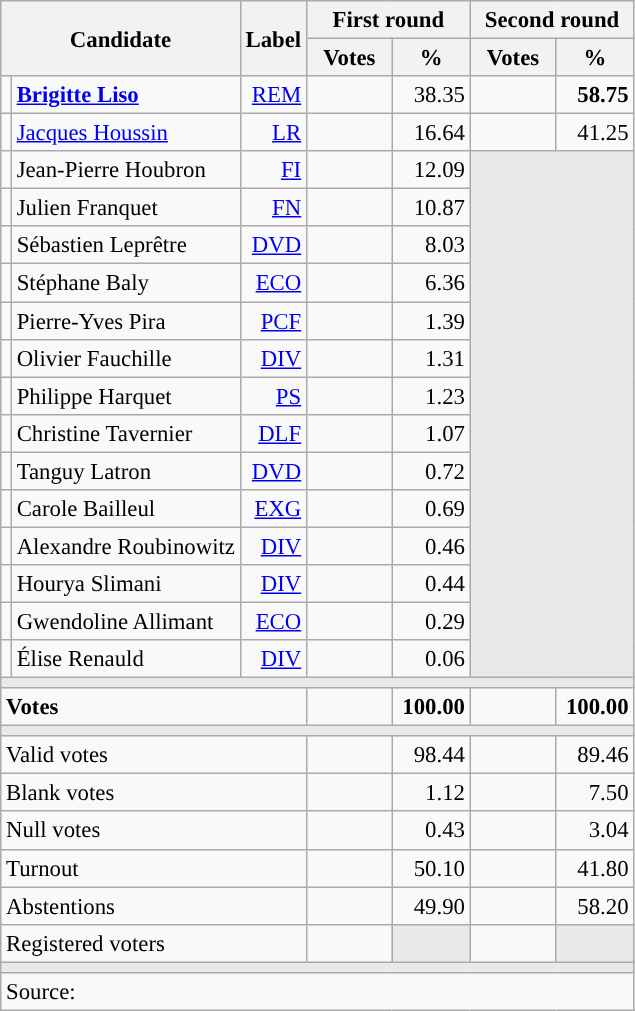<table class="wikitable" style="text-align:right;font-size:95%;">
<tr>
<th rowspan="2" colspan="2">Candidate</th>
<th rowspan="2">Label</th>
<th colspan="2">First round</th>
<th colspan="2">Second round</th>
</tr>
<tr>
<th style="width:50px;">Votes</th>
<th style="width:45px;">%</th>
<th style="width:50px;">Votes</th>
<th style="width:45px;">%</th>
</tr>
<tr>
<td style="color:inherit;background:"></td>
<td style="text-align:left;"><strong><a href='#'>Brigitte Liso</a></strong></td>
<td><a href='#'>REM</a></td>
<td></td>
<td>38.35</td>
<td><strong></strong></td>
<td><strong>58.75</strong></td>
</tr>
<tr>
<td style="color:inherit;background:"></td>
<td style="text-align:left;"><a href='#'>Jacques Houssin</a></td>
<td><a href='#'>LR</a></td>
<td></td>
<td>16.64</td>
<td></td>
<td>41.25</td>
</tr>
<tr>
<td style="color:inherit;background:"></td>
<td style="text-align:left;">Jean-Pierre Houbron</td>
<td><a href='#'>FI</a></td>
<td></td>
<td>12.09</td>
<td colspan="2" rowspan="14" style="background:#E9E9E9;"></td>
</tr>
<tr>
<td style="color:inherit;background:"></td>
<td style="text-align:left;">Julien Franquet</td>
<td><a href='#'>FN</a></td>
<td></td>
<td>10.87</td>
</tr>
<tr>
<td style="color:inherit;background:"></td>
<td style="text-align:left;">Sébastien Leprêtre</td>
<td><a href='#'>DVD</a></td>
<td></td>
<td>8.03</td>
</tr>
<tr>
<td style="color:inherit;background:"></td>
<td style="text-align:left;">Stéphane Baly</td>
<td><a href='#'>ECO</a></td>
<td></td>
<td>6.36</td>
</tr>
<tr>
<td style="color:inherit;background:"></td>
<td style="text-align:left;">Pierre-Yves Pira</td>
<td><a href='#'>PCF</a></td>
<td></td>
<td>1.39</td>
</tr>
<tr>
<td style="color:inherit;background:"></td>
<td style="text-align:left;">Olivier Fauchille</td>
<td><a href='#'>DIV</a></td>
<td></td>
<td>1.31</td>
</tr>
<tr>
<td style="color:inherit;background:"></td>
<td style="text-align:left;">Philippe Harquet</td>
<td><a href='#'>PS</a></td>
<td></td>
<td>1.23</td>
</tr>
<tr>
<td style="color:inherit;background:"></td>
<td style="text-align:left;">Christine Tavernier</td>
<td><a href='#'>DLF</a></td>
<td></td>
<td>1.07</td>
</tr>
<tr>
<td style="color:inherit;background:"></td>
<td style="text-align:left;">Tanguy Latron</td>
<td><a href='#'>DVD</a></td>
<td></td>
<td>0.72</td>
</tr>
<tr>
<td style="color:inherit;background:"></td>
<td style="text-align:left;">Carole Bailleul</td>
<td><a href='#'>EXG</a></td>
<td></td>
<td>0.69</td>
</tr>
<tr>
<td style="color:inherit;background:"></td>
<td style="text-align:left;">Alexandre Roubinowitz</td>
<td><a href='#'>DIV</a></td>
<td></td>
<td>0.46</td>
</tr>
<tr>
<td style="color:inherit;background:"></td>
<td style="text-align:left;">Hourya Slimani</td>
<td><a href='#'>DIV</a></td>
<td></td>
<td>0.44</td>
</tr>
<tr>
<td style="color:inherit;background:"></td>
<td style="text-align:left;">Gwendoline Allimant</td>
<td><a href='#'>ECO</a></td>
<td></td>
<td>0.29</td>
</tr>
<tr>
<td style="color:inherit;background:"></td>
<td style="text-align:left;">Élise Renauld</td>
<td><a href='#'>DIV</a></td>
<td></td>
<td>0.06</td>
</tr>
<tr>
<td colspan="7" style="background:#E9E9E9;"></td>
</tr>
<tr style="font-weight:bold;">
<td colspan="3" style="text-align:left;">Votes</td>
<td></td>
<td>100.00</td>
<td></td>
<td>100.00</td>
</tr>
<tr>
<td colspan="7" style="background:#E9E9E9;"></td>
</tr>
<tr>
<td colspan="3" style="text-align:left;">Valid votes</td>
<td></td>
<td>98.44</td>
<td></td>
<td>89.46</td>
</tr>
<tr>
<td colspan="3" style="text-align:left;">Blank votes</td>
<td></td>
<td>1.12</td>
<td></td>
<td>7.50</td>
</tr>
<tr>
<td colspan="3" style="text-align:left;">Null votes</td>
<td></td>
<td>0.43</td>
<td></td>
<td>3.04</td>
</tr>
<tr>
<td colspan="3" style="text-align:left;">Turnout</td>
<td></td>
<td>50.10</td>
<td></td>
<td>41.80</td>
</tr>
<tr>
<td colspan="3" style="text-align:left;">Abstentions</td>
<td></td>
<td>49.90</td>
<td></td>
<td>58.20</td>
</tr>
<tr>
<td colspan="3" style="text-align:left;">Registered voters</td>
<td></td>
<td style="background:#E9E9E9;"></td>
<td></td>
<td style="background:#E9E9E9;"></td>
</tr>
<tr>
<td colspan="7" style="background:#E9E9E9;"></td>
</tr>
<tr>
<td colspan="7" style="text-align:left;">Source: </td>
</tr>
</table>
